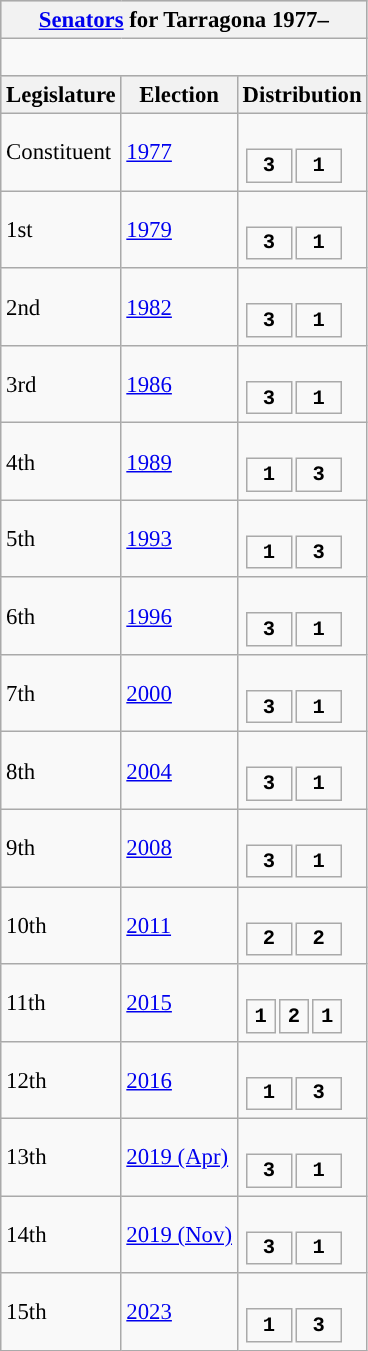<table class="wikitable" style="font-size:95%;">
<tr bgcolor="#CCCCCC">
<th colspan="3"><a href='#'>Senators</a> for Tarragona 1977–</th>
</tr>
<tr>
<td colspan="3"><br>











</td>
</tr>
<tr bgcolor="#CCCCCC">
<th>Legislature</th>
<th>Election</th>
<th>Distribution</th>
</tr>
<tr>
<td>Constituent</td>
<td><a href='#'>1977</a></td>
<td><br><table style="width:5em; font-size:90%; text-align:center; font-family:Courier New;">
<tr style="font-weight:bold">
<td style="background:">3</td>
<td style="background:">1</td>
</tr>
</table>
</td>
</tr>
<tr>
<td>1st</td>
<td><a href='#'>1979</a></td>
<td><br><table style="width:5em; font-size:90%; text-align:center; font-family:Courier New;">
<tr style="font-weight:bold">
<td style="background:">3</td>
<td style="background:">1</td>
</tr>
</table>
</td>
</tr>
<tr>
<td>2nd</td>
<td><a href='#'>1982</a></td>
<td><br><table style="width:5em; font-size:90%; text-align:center; font-family:Courier New;">
<tr style="font-weight:bold">
<td style="background:">3</td>
<td style="background:">1</td>
</tr>
</table>
</td>
</tr>
<tr>
<td>3rd</td>
<td><a href='#'>1986</a></td>
<td><br><table style="width:5em; font-size:90%; text-align:center; font-family:Courier New;">
<tr style="font-weight:bold">
<td style="background:">3</td>
<td style="background:">1</td>
</tr>
</table>
</td>
</tr>
<tr>
<td>4th</td>
<td><a href='#'>1989</a></td>
<td><br><table style="width:5em; font-size:90%; text-align:center; font-family:Courier New;">
<tr style="font-weight:bold">
<td style="background:">1</td>
<td style="background:">3</td>
</tr>
</table>
</td>
</tr>
<tr>
<td>5th</td>
<td><a href='#'>1993</a></td>
<td><br><table style="width:5em; font-size:90%; text-align:center; font-family:Courier New;">
<tr style="font-weight:bold">
<td style="background:">1</td>
<td style="background:">3</td>
</tr>
</table>
</td>
</tr>
<tr>
<td>6th</td>
<td><a href='#'>1996</a></td>
<td><br><table style="width:5em; font-size:90%; text-align:center; font-family:Courier New;">
<tr style="font-weight:bold">
<td style="background:">3</td>
<td style="background:">1</td>
</tr>
</table>
</td>
</tr>
<tr>
<td>7th</td>
<td><a href='#'>2000</a></td>
<td><br><table style="width:5em; font-size:90%; text-align:center; font-family:Courier New;">
<tr style="font-weight:bold">
<td style="background:">3</td>
<td style="background:">1</td>
</tr>
</table>
</td>
</tr>
<tr>
<td>8th</td>
<td><a href='#'>2004</a></td>
<td><br><table style="width:5em; font-size:90%; text-align:center; font-family:Courier New;">
<tr style="font-weight:bold">
<td style="background:">3</td>
<td style="background:">1</td>
</tr>
</table>
</td>
</tr>
<tr>
<td>9th</td>
<td><a href='#'>2008</a></td>
<td><br><table style="width:5em; font-size:90%; text-align:center; font-family:Courier New;">
<tr style="font-weight:bold">
<td style="background:">3</td>
<td style="background:">1</td>
</tr>
</table>
</td>
</tr>
<tr>
<td>10th</td>
<td><a href='#'>2011</a></td>
<td><br><table style="width:5em; font-size:90%; text-align:center; font-family:Courier New;">
<tr style="font-weight:bold">
<td style="background:">2</td>
<td style="background:">2</td>
</tr>
</table>
</td>
</tr>
<tr>
<td>11th</td>
<td><a href='#'>2015</a></td>
<td><br><table style="width:5em; font-size:90%; text-align:center; font-family:Courier New;">
<tr style="font-weight:bold">
<td style="background:">1</td>
<td style="background:">2</td>
<td style="background:">1</td>
</tr>
</table>
</td>
</tr>
<tr>
<td>12th</td>
<td><a href='#'>2016</a></td>
<td><br><table style="width:5em; font-size:90%; text-align:center; font-family:Courier New;">
<tr style="font-weight:bold">
<td style="background:">1</td>
<td style="background:">3</td>
</tr>
</table>
</td>
</tr>
<tr>
<td>13th</td>
<td><a href='#'>2019 (Apr)</a></td>
<td><br><table style="width:5em; font-size:90%; text-align:center; font-family:Courier New;">
<tr style="font-weight:bold">
<td style="background:">3</td>
<td style="background:">1</td>
</tr>
</table>
</td>
</tr>
<tr>
<td>14th</td>
<td><a href='#'>2019 (Nov)</a></td>
<td><br><table style="width:5em; font-size:90%; text-align:center; font-family:Courier New;">
<tr style="font-weight:bold">
<td style="background:">3</td>
<td style="background:">1</td>
</tr>
</table>
</td>
</tr>
<tr>
<td>15th</td>
<td><a href='#'>2023</a></td>
<td><br><table style="width:5em; font-size:90%; text-align:center; font-family:Courier New;">
<tr style="font-weight:bold">
<td style="background:">1</td>
<td style="background:">3</td>
</tr>
</table>
</td>
</tr>
</table>
